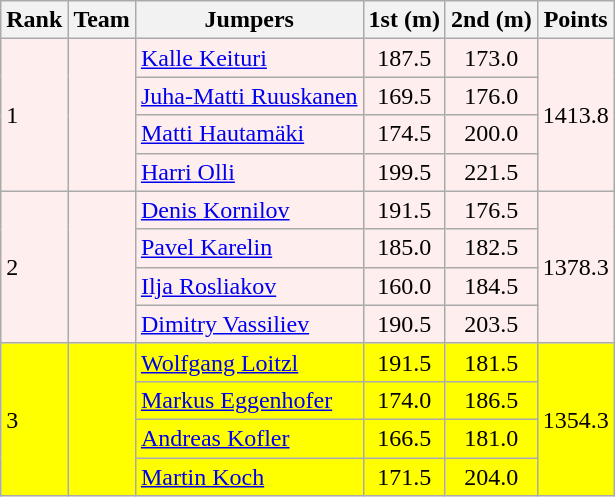<table class="wikitable">
<tr>
<th align=left>Rank</th>
<th>Team</th>
<th>Jumpers</th>
<th align=Center>1st (m)</th>
<th>2nd (m)</th>
<th>Points</th>
</tr>
<tr style="background:#ffeeee;">
<td align=left rowspan="4">1</td>
<td align=left rowspan="4"></td>
<td align=left><a href='#'>Kalle Keituri</a></td>
<td align=center>187.5</td>
<td align=center>173.0</td>
<td align=center rowspan="4">1413.8</td>
</tr>
<tr style="background:#ffeeee;">
<td align=left><a href='#'>Juha-Matti Ruuskanen</a></td>
<td align=center>169.5</td>
<td align=center>176.0</td>
</tr>
<tr style="background:#ffeeee;">
<td align=left><a href='#'>Matti Hautamäki</a></td>
<td align=center>174.5</td>
<td align=center>200.0</td>
</tr>
<tr style="background:#ffeeee;">
<td align=left><a href='#'>Harri Olli</a></td>
<td align=center>199.5</td>
<td align=center>221.5</td>
</tr>
<tr style="background:#ffeeee;">
<td align=left rowspan="4">2</td>
<td align=left rowspan="4"></td>
<td align=left><a href='#'>Denis Kornilov</a></td>
<td align=center>191.5</td>
<td align=center>176.5</td>
<td align=center rowspan="4">1378.3</td>
</tr>
<tr style="background:#ffeeee;">
<td align=left><a href='#'>Pavel Karelin</a></td>
<td align=center>185.0</td>
<td align=center>182.5</td>
</tr>
<tr style="background:#ffeeee;">
<td align=left><a href='#'>Ilja Rosliakov</a></td>
<td align=center>160.0</td>
<td align=center>184.5</td>
</tr>
<tr style="background:#ffeeee;">
<td align=left><a href='#'>Dimitry Vassiliev</a></td>
<td align=center>190.5</td>
<td align=center>203.5</td>
</tr>
<tr style="background:#ffff00;">
<td align=left rowspan="4">3</td>
<td align=left rowspan="4"></td>
<td align=left><a href='#'>Wolfgang Loitzl</a></td>
<td align=center>191.5</td>
<td align=center>181.5</td>
<td align=center rowspan="4">1354.3</td>
</tr>
<tr style="background:#ffff00;">
<td align=left><a href='#'>Markus Eggenhofer</a></td>
<td align=center>174.0</td>
<td align=center>186.5</td>
</tr>
<tr style="background:#ffff00;">
<td align=left><a href='#'>Andreas Kofler</a></td>
<td align=center>166.5</td>
<td align=center>181.0</td>
</tr>
<tr style="background:#ffff00;">
<td align=left><a href='#'>Martin Koch</a></td>
<td align=center>171.5</td>
<td align=center>204.0</td>
</tr>
</table>
